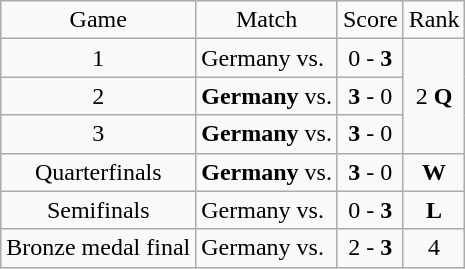<table class="wikitable">
<tr>
<td style="text-align:center;">Game</td>
<td style="text-align:center;">Match</td>
<td style="text-align:center;">Score</td>
<td style="text-align:center;">Rank</td>
</tr>
<tr>
<td style="text-align:center;">1</td>
<td>Germany vs. <strong></strong></td>
<td style="text-align:center;">0 - <strong>3</strong></td>
<td rowspan="3" style="text-align:center;">2 <strong>Q</strong></td>
</tr>
<tr>
<td style="text-align:center;">2</td>
<td><strong>Germany</strong> vs. </td>
<td style="text-align:center;"><strong>3</strong> - 0</td>
</tr>
<tr>
<td style="text-align:center;">3</td>
<td><strong>Germany</strong> vs. </td>
<td style="text-align:center;"><strong>3</strong> - 0</td>
</tr>
<tr>
<td style="text-align:center;">Quarterfinals</td>
<td><strong>Germany</strong> vs. </td>
<td style="text-align:center;"><strong>3</strong> - 0</td>
<td style="text-align:center;"><strong>W</strong></td>
</tr>
<tr>
<td style="text-align:center;">Semifinals</td>
<td>Germany vs. <strong></strong></td>
<td style="text-align:center;">0 - <strong>3</strong></td>
<td style="text-align:center;"><strong>L</strong></td>
</tr>
<tr>
<td style="text-align:center;">Bronze medal final</td>
<td>Germany vs. <strong></strong></td>
<td style="text-align:center;">2 - <strong>3</strong></td>
<td style="text-align:center;">4</td>
</tr>
</table>
